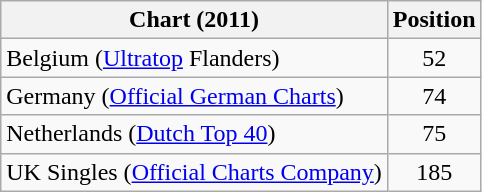<table class="wikitable sortable plainrowheaders" style="text-align:left">
<tr>
<th scope="col">Chart (2011)</th>
<th scope="col">Position</th>
</tr>
<tr>
<td>Belgium (<a href='#'>Ultratop</a> Flanders)</td>
<td style="text-align:center;">52</td>
</tr>
<tr>
<td>Germany (<a href='#'>Official German Charts</a>)</td>
<td style="text-align:center;">74</td>
</tr>
<tr>
<td>Netherlands (<a href='#'>Dutch Top 40</a>)</td>
<td style="text-align:center;">75</td>
</tr>
<tr>
<td>UK Singles (<a href='#'>Official Charts Company</a>)</td>
<td style="text-align:center;">185</td>
</tr>
</table>
